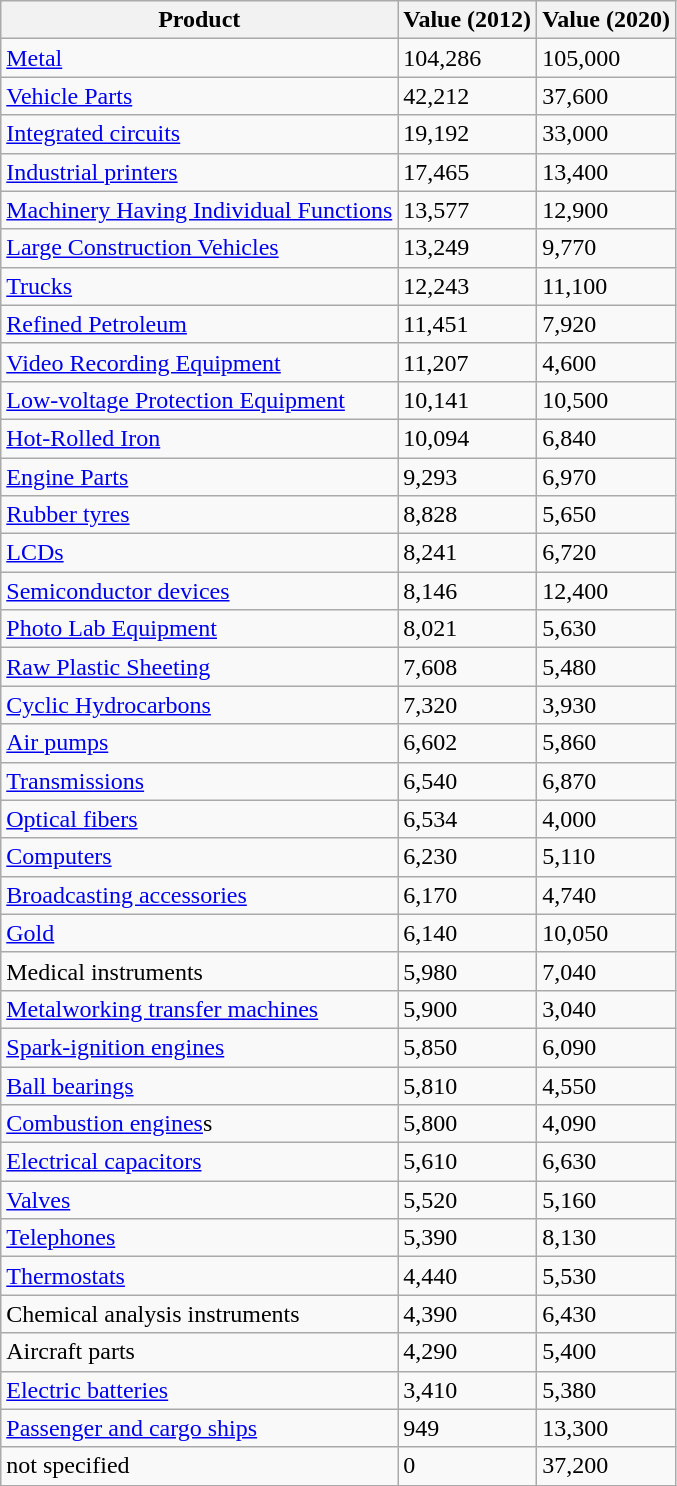<table class="wikitable sortable plainrowheads" ;">
<tr>
<th scope="col">Product</th>
<th scope="col">Value (2012)</th>
<th scope="col">Value (2020)</th>
</tr>
<tr>
<td><a href='#'>Metal</a></td>
<td>104,286</td>
<td>105,000</td>
</tr>
<tr>
<td><a href='#'>Vehicle Parts</a></td>
<td>42,212</td>
<td>37,600</td>
</tr>
<tr>
<td><a href='#'>Integrated circuits</a></td>
<td>19,192</td>
<td>33,000</td>
</tr>
<tr>
<td><a href='#'>Industrial printers</a></td>
<td>17,465</td>
<td>13,400</td>
</tr>
<tr>
<td><a href='#'>Machinery Having Individual Functions</a></td>
<td>13,577</td>
<td>12,900</td>
</tr>
<tr>
<td><a href='#'>Large Construction Vehicles</a></td>
<td>13,249</td>
<td>9,770</td>
</tr>
<tr>
<td><a href='#'>Trucks</a></td>
<td>12,243</td>
<td>11,100</td>
</tr>
<tr>
<td><a href='#'>Refined Petroleum</a></td>
<td>11,451</td>
<td>7,920</td>
</tr>
<tr>
<td><a href='#'>Video Recording Equipment</a></td>
<td>11,207</td>
<td>4,600</td>
</tr>
<tr>
<td><a href='#'>Low-voltage Protection Equipment</a></td>
<td>10,141</td>
<td>10,500</td>
</tr>
<tr>
<td><a href='#'>Hot-Rolled Iron</a></td>
<td>10,094</td>
<td>6,840</td>
</tr>
<tr>
<td><a href='#'>Engine Parts</a></td>
<td>9,293</td>
<td>6,970</td>
</tr>
<tr>
<td><a href='#'>Rubber tyres</a></td>
<td>8,828</td>
<td>5,650</td>
</tr>
<tr>
<td><a href='#'>LCDs</a></td>
<td>8,241</td>
<td>6,720</td>
</tr>
<tr>
<td><a href='#'>Semiconductor devices</a></td>
<td>8,146</td>
<td>12,400</td>
</tr>
<tr>
<td><a href='#'>Photo Lab Equipment</a></td>
<td>8,021</td>
<td>5,630</td>
</tr>
<tr>
<td><a href='#'>Raw Plastic Sheeting</a></td>
<td>7,608</td>
<td>5,480</td>
</tr>
<tr>
<td><a href='#'>Cyclic Hydrocarbons</a></td>
<td>7,320</td>
<td>3,930</td>
</tr>
<tr>
<td><a href='#'>Air pumps</a></td>
<td>6,602</td>
<td>5,860</td>
</tr>
<tr>
<td><a href='#'>Transmissions</a></td>
<td>6,540</td>
<td>6,870</td>
</tr>
<tr>
<td><a href='#'>Optical fibers</a></td>
<td>6,534</td>
<td>4,000</td>
</tr>
<tr>
<td><a href='#'>Computers</a></td>
<td>6,230</td>
<td>5,110</td>
</tr>
<tr>
<td><a href='#'>Broadcasting accessories</a></td>
<td>6,170</td>
<td>4,740</td>
</tr>
<tr>
<td><a href='#'>Gold</a></td>
<td>6,140</td>
<td>10,050</td>
</tr>
<tr>
<td>Medical instruments</td>
<td>5,980</td>
<td>7,040</td>
</tr>
<tr>
<td><a href='#'>Metalworking transfer machines</a></td>
<td>5,900</td>
<td>3,040</td>
</tr>
<tr>
<td><a href='#'>Spark-ignition engines</a></td>
<td>5,850</td>
<td>6,090</td>
</tr>
<tr>
<td><a href='#'>Ball bearings</a></td>
<td>5,810</td>
<td>4,550</td>
</tr>
<tr>
<td><a href='#'>Combustion engines</a>s</td>
<td>5,800</td>
<td>4,090</td>
</tr>
<tr>
<td><a href='#'>Electrical capacitors</a></td>
<td>5,610</td>
<td>6,630</td>
</tr>
<tr>
<td><a href='#'>Valves</a></td>
<td>5,520</td>
<td>5,160</td>
</tr>
<tr>
<td><a href='#'>Telephones</a></td>
<td>5,390</td>
<td>8,130</td>
</tr>
<tr>
<td><a href='#'>Thermostats</a></td>
<td>4,440</td>
<td>5,530</td>
</tr>
<tr>
<td>Chemical analysis instruments</td>
<td>4,390</td>
<td>6,430</td>
</tr>
<tr>
<td>Aircraft parts</td>
<td>4,290</td>
<td>5,400</td>
</tr>
<tr>
<td><a href='#'>Electric batteries</a></td>
<td>3,410</td>
<td>5,380</td>
</tr>
<tr>
<td><a href='#'>Passenger and cargo ships</a></td>
<td>949</td>
<td>13,300</td>
</tr>
<tr>
<td>not specified</td>
<td>0</td>
<td>37,200</td>
</tr>
</table>
